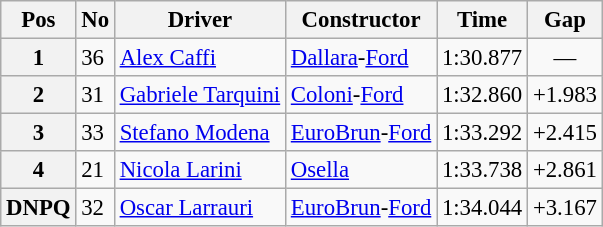<table class="wikitable sortable" style="font-size: 95%;">
<tr>
<th>Pos</th>
<th>No</th>
<th>Driver</th>
<th>Constructor</th>
<th>Time</th>
<th>Gap</th>
</tr>
<tr>
<th>1</th>
<td>36</td>
<td> <a href='#'>Alex Caffi</a></td>
<td><a href='#'>Dallara</a>-<a href='#'>Ford</a></td>
<td>1:30.877</td>
<td align="center">—</td>
</tr>
<tr>
<th>2</th>
<td>31</td>
<td> <a href='#'>Gabriele Tarquini</a></td>
<td><a href='#'>Coloni</a>-<a href='#'>Ford</a></td>
<td>1:32.860</td>
<td>+1.983</td>
</tr>
<tr>
<th>3</th>
<td>33</td>
<td> <a href='#'>Stefano Modena</a></td>
<td><a href='#'>EuroBrun</a>-<a href='#'>Ford</a></td>
<td>1:33.292</td>
<td>+2.415</td>
</tr>
<tr>
<th>4</th>
<td>21</td>
<td> <a href='#'>Nicola Larini</a></td>
<td><a href='#'>Osella</a></td>
<td>1:33.738</td>
<td>+2.861</td>
</tr>
<tr>
<th>DNPQ</th>
<td>32</td>
<td> <a href='#'>Oscar Larrauri</a></td>
<td><a href='#'>EuroBrun</a>-<a href='#'>Ford</a></td>
<td>1:34.044</td>
<td>+3.167</td>
</tr>
</table>
